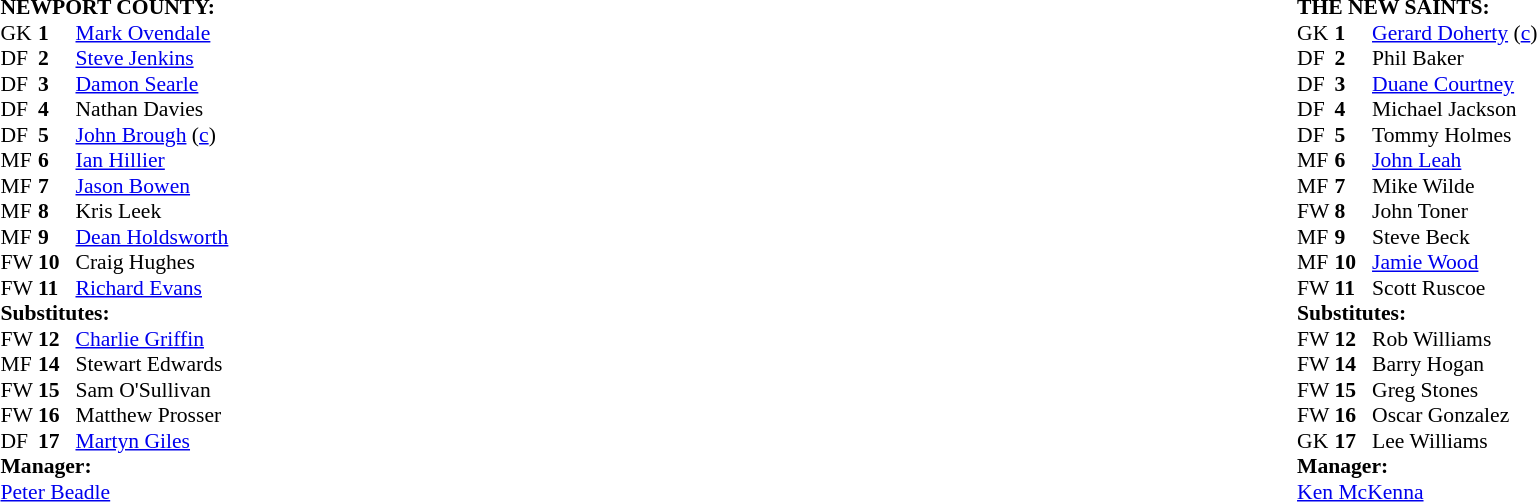<table width="100%">
<tr>
<td valign="top" width="50%"><br><table style="font-size: 90%" cellspacing="0" cellpadding="0">
<tr>
<td colspan="4"><strong>NEWPORT COUNTY:</strong></td>
</tr>
<tr>
<th width="25"></th>
<th width="25"></th>
</tr>
<tr>
<td>GK</td>
<td><strong>1</strong></td>
<td> <a href='#'>Mark Ovendale</a></td>
</tr>
<tr>
<td>DF</td>
<td><strong>2</strong></td>
<td> <a href='#'>Steve Jenkins</a></td>
</tr>
<tr>
<td>DF</td>
<td><strong>3</strong></td>
<td> <a href='#'>Damon Searle</a></td>
</tr>
<tr>
<td>DF</td>
<td><strong>4</strong></td>
<td> Nathan Davies</td>
</tr>
<tr>
<td>DF</td>
<td><strong>5</strong></td>
<td> <a href='#'>John Brough</a> (<a href='#'>c</a>)</td>
</tr>
<tr>
<td>MF</td>
<td><strong>6</strong></td>
<td> <a href='#'>Ian Hillier</a></td>
</tr>
<tr>
<td>MF</td>
<td><strong>7</strong></td>
<td> <a href='#'>Jason Bowen</a></td>
</tr>
<tr>
<td>MF</td>
<td><strong>8</strong></td>
<td> Kris Leek</td>
</tr>
<tr>
<td>MF</td>
<td><strong>9</strong></td>
<td> <a href='#'>Dean Holdsworth</a></td>
</tr>
<tr>
<td>FW</td>
<td><strong>10</strong></td>
<td> Craig Hughes</td>
</tr>
<tr>
<td>FW</td>
<td><strong>11</strong></td>
<td> <a href='#'>Richard Evans</a></td>
</tr>
<tr>
<td colspan=4><strong>Substitutes:</strong></td>
</tr>
<tr>
<td>FW</td>
<td><strong>12</strong></td>
<td> <a href='#'>Charlie Griffin</a></td>
</tr>
<tr>
<td>MF</td>
<td><strong>14</strong></td>
<td> Stewart Edwards</td>
</tr>
<tr>
<td>FW</td>
<td><strong>15</strong></td>
<td> Sam O'Sullivan</td>
</tr>
<tr>
<td>FW</td>
<td><strong>16</strong></td>
<td> Matthew Prosser</td>
</tr>
<tr>
<td>DF</td>
<td><strong>17</strong></td>
<td> <a href='#'>Martyn Giles</a></td>
</tr>
<tr>
<td colspan=4><strong>Manager:</strong></td>
</tr>
<tr>
<td colspan="4"> <a href='#'>Peter Beadle</a></td>
</tr>
</table>
</td>
<td valign="top" width="50%"><br><table style="font-size: 90%" cellspacing="0" cellpadding="0" align=center>
<tr>
<td colspan="4"><strong>THE NEW SAINTS:</strong></td>
</tr>
<tr>
<th width="25"></th>
<th width="25"></th>
</tr>
<tr>
<td>GK</td>
<td><strong>1</strong></td>
<td> <a href='#'>Gerard Doherty</a> (<a href='#'>c</a>)</td>
</tr>
<tr>
<td>DF</td>
<td><strong>2</strong></td>
<td> Phil Baker</td>
</tr>
<tr>
<td>DF</td>
<td><strong>3</strong></td>
<td> <a href='#'>Duane Courtney</a></td>
</tr>
<tr>
<td>DF</td>
<td><strong>4</strong></td>
<td> Michael Jackson</td>
</tr>
<tr>
<td>DF</td>
<td><strong>5</strong></td>
<td> Tommy Holmes</td>
</tr>
<tr>
<td>MF</td>
<td><strong>6</strong></td>
<td> <a href='#'>John Leah</a></td>
</tr>
<tr>
<td>MF</td>
<td><strong>7</strong></td>
<td> Mike Wilde</td>
</tr>
<tr>
<td>FW</td>
<td><strong>8</strong></td>
<td> John Toner</td>
</tr>
<tr>
<td>MF</td>
<td><strong>9</strong></td>
<td> Steve Beck</td>
</tr>
<tr>
<td>MF</td>
<td><strong>10</strong></td>
<td> <a href='#'>Jamie Wood</a></td>
</tr>
<tr>
<td>FW</td>
<td><strong>11</strong></td>
<td> Scott Ruscoe</td>
</tr>
<tr>
<td colspan=4><strong>Substitutes:</strong></td>
</tr>
<tr>
<td>FW</td>
<td><strong>12</strong></td>
<td> Rob Williams</td>
</tr>
<tr>
<td>FW</td>
<td><strong>14</strong></td>
<td> Barry Hogan</td>
</tr>
<tr>
<td>FW</td>
<td><strong>15</strong></td>
<td> Greg Stones</td>
</tr>
<tr>
<td>FW</td>
<td><strong>16</strong></td>
<td> Oscar Gonzalez</td>
</tr>
<tr>
<td>GK</td>
<td><strong>17</strong></td>
<td> Lee Williams</td>
</tr>
<tr>
<td colspan=4><strong>Manager:</strong></td>
</tr>
<tr>
<td colspan="4"> <a href='#'>Ken McKenna</a></td>
</tr>
</table>
</td>
</tr>
</table>
